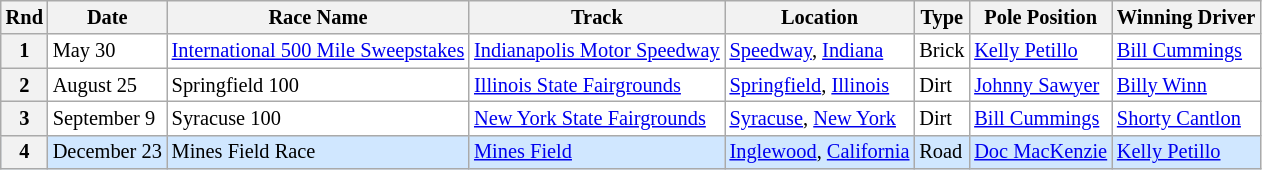<table class="wikitable" style="font-size:85%">
<tr>
<th>Rnd</th>
<th>Date</th>
<th>Race Name</th>
<th>Track</th>
<th>Location</th>
<th>Type</th>
<th>Pole Position</th>
<th>Winning Driver</th>
</tr>
<tr style="background:#FFFFFF;">
<th>1</th>
<td>May 30</td>
<td> <a href='#'>International 500 Mile Sweepstakes</a></td>
<td><a href='#'>Indianapolis Motor Speedway</a></td>
<td><a href='#'>Speedway</a>, <a href='#'>Indiana</a></td>
<td>Brick</td>
<td> <a href='#'>Kelly Petillo</a></td>
<td> <a href='#'>Bill Cummings</a></td>
</tr>
<tr style="background:#FFFFFF;">
<th>2</th>
<td>August 25</td>
<td> Springfield 100</td>
<td><a href='#'>Illinois State Fairgrounds</a></td>
<td><a href='#'>Springfield</a>, <a href='#'>Illinois</a></td>
<td>Dirt</td>
<td> <a href='#'>Johnny Sawyer</a></td>
<td> <a href='#'>Billy Winn</a></td>
</tr>
<tr style="background:#FFFFFF;">
<th>3</th>
<td>September 9</td>
<td> Syracuse 100</td>
<td><a href='#'>New York State Fairgrounds</a></td>
<td><a href='#'>Syracuse</a>, <a href='#'>New York</a></td>
<td>Dirt</td>
<td> <a href='#'>Bill Cummings</a></td>
<td> <a href='#'>Shorty Cantlon</a></td>
</tr>
<tr style="background:#D0E7FF;">
<th>4</th>
<td>December 23</td>
<td> Mines Field Race</td>
<td><a href='#'>Mines Field</a></td>
<td><a href='#'>Inglewood</a>, <a href='#'>California</a></td>
<td>Road</td>
<td> <a href='#'>Doc MacKenzie</a></td>
<td> <a href='#'>Kelly Petillo</a></td>
</tr>
</table>
